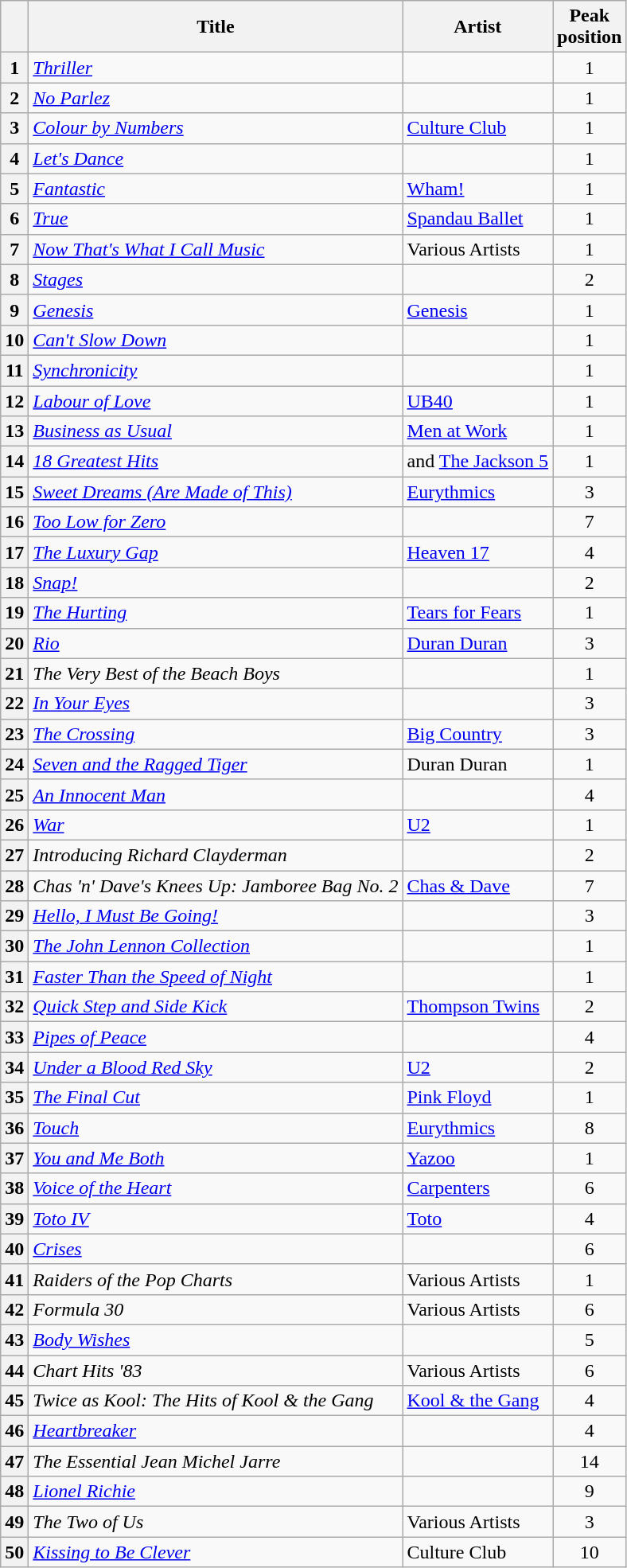<table class="wikitable sortable plainrowheaders">
<tr>
<th scope=col></th>
<th scope=col>Title</th>
<th scope=col>Artist</th>
<th scope=col>Peak<br>position</th>
</tr>
<tr>
<th scope=row style="text-align:center;">1</th>
<td><em><a href='#'>Thriller</a></em></td>
<td></td>
<td align="center">1</td>
</tr>
<tr>
<th scope=row style="text-align:center;">2</th>
<td><em><a href='#'>No Parlez</a></em></td>
<td></td>
<td align="center">1</td>
</tr>
<tr>
<th scope=row style="text-align:center;">3</th>
<td><em><a href='#'>Colour by Numbers</a></em></td>
<td><a href='#'>Culture Club</a></td>
<td align="center">1</td>
</tr>
<tr>
<th scope=row style="text-align:center;">4</th>
<td><em><a href='#'>Let's Dance</a></em></td>
<td></td>
<td align="center">1</td>
</tr>
<tr>
<th scope=row style="text-align:center;">5</th>
<td><em><a href='#'>Fantastic</a></em></td>
<td><a href='#'>Wham!</a></td>
<td align="center">1</td>
</tr>
<tr>
<th scope=row style="text-align:center;">6</th>
<td><em><a href='#'>True</a></em></td>
<td><a href='#'>Spandau Ballet</a></td>
<td align="center">1</td>
</tr>
<tr>
<th scope=row style="text-align:center;">7</th>
<td><em><a href='#'>Now That's What I Call Music</a></em></td>
<td>Various Artists</td>
<td align="center">1</td>
</tr>
<tr>
<th scope=row style="text-align:center;">8</th>
<td><em><a href='#'>Stages</a></em></td>
<td></td>
<td align="center">2</td>
</tr>
<tr>
<th scope=row style="text-align:center;">9</th>
<td><em><a href='#'>Genesis</a></em></td>
<td><a href='#'>Genesis</a></td>
<td align="center">1</td>
</tr>
<tr>
<th scope=row style="text-align:center;">10</th>
<td><em><a href='#'>Can't Slow Down</a></em></td>
<td></td>
<td align="center">1</td>
</tr>
<tr>
<th scope=row style="text-align:center;">11</th>
<td><em><a href='#'>Synchronicity</a></em></td>
<td></td>
<td align="center">1</td>
</tr>
<tr>
<th scope=row style="text-align:center;">12</th>
<td><em><a href='#'>Labour of Love</a></em></td>
<td><a href='#'>UB40</a></td>
<td align="center">1</td>
</tr>
<tr>
<th scope=row style="text-align:center;">13</th>
<td><em><a href='#'>Business as Usual</a></em></td>
<td><a href='#'>Men at Work</a></td>
<td align="center">1</td>
</tr>
<tr>
<th scope=row style="text-align:center;">14</th>
<td><em><a href='#'>18 Greatest Hits</a></em></td>
<td> and <a href='#'>The Jackson 5</a></td>
<td align="center">1</td>
</tr>
<tr>
<th scope=row style="text-align:center;">15</th>
<td><em><a href='#'>Sweet Dreams (Are Made of This)</a></em></td>
<td><a href='#'>Eurythmics</a></td>
<td align="center">3</td>
</tr>
<tr>
<th scope=row style="text-align:center;">16</th>
<td><em><a href='#'>Too Low for Zero</a></em></td>
<td></td>
<td align="center">7</td>
</tr>
<tr>
<th scope=row style="text-align:center;">17</th>
<td><em><a href='#'>The Luxury Gap</a></em></td>
<td><a href='#'>Heaven 17</a></td>
<td align="center">4</td>
</tr>
<tr>
<th scope=row style="text-align:center;">18</th>
<td><em><a href='#'>Snap!</a></em></td>
<td></td>
<td align="center">2</td>
</tr>
<tr>
<th scope=row style="text-align:center;">19</th>
<td><em><a href='#'>The Hurting</a></em></td>
<td><a href='#'>Tears for Fears</a></td>
<td align="center">1</td>
</tr>
<tr>
<th scope=row style="text-align:center;">20</th>
<td><em><a href='#'>Rio</a></em></td>
<td><a href='#'>Duran Duran</a></td>
<td align="center">3</td>
</tr>
<tr>
<th scope=row style="text-align:center;">21</th>
<td><em>The Very Best of the Beach Boys</em></td>
<td></td>
<td align="center">1</td>
</tr>
<tr>
<th scope=row style="text-align:center;">22</th>
<td><em><a href='#'>In Your Eyes</a></em></td>
<td></td>
<td align="center">3</td>
</tr>
<tr>
<th scope=row style="text-align:center;">23</th>
<td><em><a href='#'>The Crossing</a></em></td>
<td><a href='#'>Big Country</a></td>
<td align="center">3</td>
</tr>
<tr>
<th scope=row style="text-align:center;">24</th>
<td><em><a href='#'>Seven and the Ragged Tiger</a></em></td>
<td>Duran Duran</td>
<td align="center">1</td>
</tr>
<tr>
<th scope=row style="text-align:center;">25</th>
<td><em><a href='#'>An Innocent Man</a></em></td>
<td></td>
<td align="center">4</td>
</tr>
<tr>
<th scope=row style="text-align:center;">26</th>
<td><em><a href='#'>War</a></em></td>
<td><a href='#'>U2</a></td>
<td align="center">1</td>
</tr>
<tr>
<th scope=row style="text-align:center;">27</th>
<td><em>Introducing Richard Clayderman</em></td>
<td></td>
<td align="center">2</td>
</tr>
<tr>
<th scope=row style="text-align:center;">28</th>
<td><em>Chas 'n' Dave's Knees Up: Jamboree Bag No. 2</em></td>
<td><a href='#'>Chas & Dave</a></td>
<td align="center">7</td>
</tr>
<tr>
<th scope=row style="text-align:center;">29</th>
<td><em><a href='#'>Hello, I Must Be Going!</a></em></td>
<td></td>
<td align="center">3</td>
</tr>
<tr>
<th scope=row style="text-align:center;">30</th>
<td><em><a href='#'>The John Lennon Collection</a></em></td>
<td></td>
<td align="center">1</td>
</tr>
<tr>
<th scope=row style="text-align:center;">31</th>
<td><em><a href='#'>Faster Than the Speed of Night</a></em></td>
<td></td>
<td align="center">1</td>
</tr>
<tr>
<th scope=row style="text-align:center;">32</th>
<td><em><a href='#'>Quick Step and Side Kick</a></em></td>
<td><a href='#'>Thompson Twins</a></td>
<td align="center">2</td>
</tr>
<tr>
<th scope=row style="text-align:center;">33</th>
<td><em><a href='#'>Pipes of Peace</a></em></td>
<td></td>
<td align="center">4</td>
</tr>
<tr>
<th scope=row style="text-align:center;">34</th>
<td><em><a href='#'>Under a Blood Red Sky</a></em></td>
<td><a href='#'>U2</a></td>
<td align="center">2</td>
</tr>
<tr>
<th scope=row style="text-align:center;">35</th>
<td><em><a href='#'>The Final Cut</a></em></td>
<td><a href='#'>Pink Floyd</a></td>
<td align="center">1</td>
</tr>
<tr>
<th scope=row style="text-align:center;">36</th>
<td><em><a href='#'>Touch</a></em></td>
<td><a href='#'>Eurythmics</a></td>
<td align="center">8</td>
</tr>
<tr>
<th scope=row style="text-align:center;">37</th>
<td><em><a href='#'>You and Me Both</a></em></td>
<td><a href='#'>Yazoo</a></td>
<td align="center">1</td>
</tr>
<tr>
<th scope=row style="text-align:center;">38</th>
<td><em><a href='#'>Voice of the Heart</a></em></td>
<td><a href='#'>Carpenters</a></td>
<td align="center">6</td>
</tr>
<tr>
<th scope=row style="text-align:center;">39</th>
<td><em><a href='#'>Toto IV</a></em></td>
<td><a href='#'>Toto</a></td>
<td align="center">4</td>
</tr>
<tr>
<th scope=row style="text-align:center;">40</th>
<td><em><a href='#'>Crises</a></em></td>
<td></td>
<td align="center">6</td>
</tr>
<tr>
<th scope=row style="text-align:center;">41</th>
<td><em>Raiders of the Pop Charts</em></td>
<td>Various Artists</td>
<td align="center">1</td>
</tr>
<tr>
<th scope=row style="text-align:center;">42</th>
<td><em>Formula 30</em></td>
<td>Various Artists</td>
<td align="center">6</td>
</tr>
<tr>
<th scope=row style="text-align:center;">43</th>
<td><em><a href='#'>Body Wishes</a></em></td>
<td></td>
<td align="center">5</td>
</tr>
<tr>
<th scope=row style="text-align:center;">44</th>
<td><em>Chart Hits '83</em></td>
<td>Various Artists</td>
<td align="center">6</td>
</tr>
<tr>
<th scope=row style="text-align:center;">45</th>
<td><em>Twice as Kool: The Hits of Kool & the Gang</em></td>
<td><a href='#'>Kool & the Gang</a></td>
<td align="center">4</td>
</tr>
<tr>
<th scope=row style="text-align:center;">46</th>
<td><em><a href='#'>Heartbreaker</a></em></td>
<td></td>
<td align="center">4</td>
</tr>
<tr>
<th scope=row style="text-align:center;">47</th>
<td><em>The Essential Jean Michel Jarre</em></td>
<td></td>
<td align="center">14</td>
</tr>
<tr>
<th scope=row style="text-align:center;">48</th>
<td><em><a href='#'>Lionel Richie</a></em></td>
<td></td>
<td align="center">9</td>
</tr>
<tr>
<th scope=row style="text-align:center;">49</th>
<td><em>The Two of Us</em></td>
<td>Various Artists</td>
<td align="center">3</td>
</tr>
<tr>
<th scope=row style="text-align:center;">50</th>
<td><em><a href='#'>Kissing to Be Clever</a></em></td>
<td>Culture Club</td>
<td align="center">10</td>
</tr>
</table>
